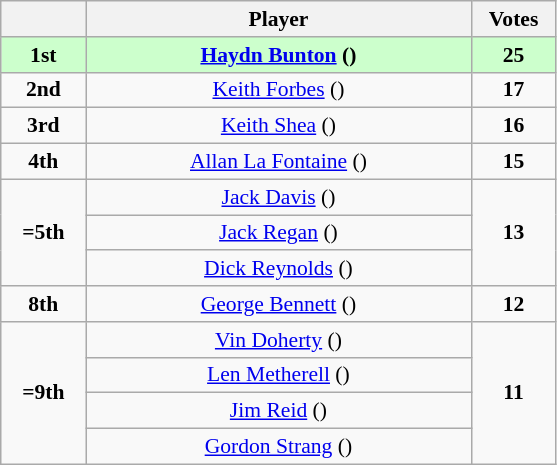<table class="wikitable" style="text-align: center; font-size: 90%;">
<tr>
<th width="50"></th>
<th width="250">Player</th>
<th width="50">Votes</th>
</tr>
<tr style="background: #CCFFCC; font-weight: bold;" |>
<td><strong>1st</strong></td>
<td><a href='#'>Haydn Bunton</a> ()</td>
<td><strong>25</strong></td>
</tr>
<tr>
<td><strong>2nd</strong></td>
<td><a href='#'>Keith Forbes</a> ()</td>
<td><strong>17</strong></td>
</tr>
<tr>
<td><strong>3rd</strong></td>
<td><a href='#'>Keith Shea</a> ()</td>
<td><strong>16</strong></td>
</tr>
<tr>
<td><strong>4th</strong></td>
<td><a href='#'>Allan La Fontaine</a> ()</td>
<td><strong>15</strong></td>
</tr>
<tr>
<td rowspan=3><strong>=5th</strong></td>
<td><a href='#'>Jack Davis</a> ()</td>
<td rowspan=3><strong>13</strong></td>
</tr>
<tr>
<td><a href='#'>Jack Regan</a> ()</td>
</tr>
<tr>
<td><a href='#'>Dick Reynolds</a> ()</td>
</tr>
<tr>
<td><strong>8th</strong></td>
<td><a href='#'>George Bennett</a> ()</td>
<td><strong>12</strong></td>
</tr>
<tr>
<td rowspan=4><strong>=9th</strong></td>
<td><a href='#'>Vin Doherty</a> ()</td>
<td rowspan=4><strong>11</strong></td>
</tr>
<tr>
<td><a href='#'>Len Metherell</a> ()</td>
</tr>
<tr>
<td><a href='#'>Jim Reid</a> ()</td>
</tr>
<tr>
<td><a href='#'>Gordon Strang</a> ()</td>
</tr>
</table>
